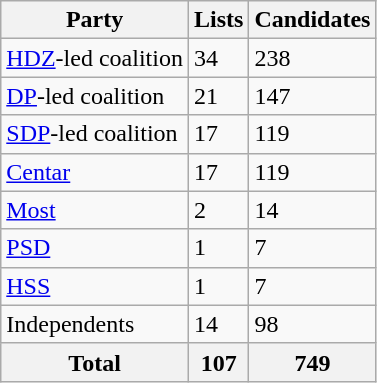<table class="wikitable">
<tr>
<th>Party</th>
<th>Lists</th>
<th>Candidates</th>
</tr>
<tr>
<td><a href='#'>HDZ</a>-led coalition</td>
<td>34</td>
<td>238</td>
</tr>
<tr>
<td><a href='#'>DP</a>-led coalition</td>
<td>21</td>
<td>147</td>
</tr>
<tr>
<td><a href='#'>SDP</a>-led coalition</td>
<td>17</td>
<td>119</td>
</tr>
<tr>
<td><a href='#'>Centar</a></td>
<td>17</td>
<td>119</td>
</tr>
<tr>
<td><a href='#'>Most</a></td>
<td>2</td>
<td>14</td>
</tr>
<tr>
<td><a href='#'>PSD</a></td>
<td>1</td>
<td>7</td>
</tr>
<tr>
<td><a href='#'>HSS</a></td>
<td>1</td>
<td>7</td>
</tr>
<tr>
<td>Independents</td>
<td>14</td>
<td>98</td>
</tr>
<tr>
<th>Total</th>
<th>107</th>
<th>749</th>
</tr>
</table>
